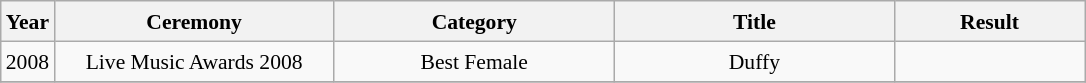<table class="wikitable" style="text-align:center; font-size:90%; line-height:20px;">
<tr>
<th>Year</th>
<th width="180px">Ceremony</th>
<th width="180px">Category</th>
<th width="180px">Title</th>
<th width="120px">Result</th>
</tr>
<tr>
<td>2008</td>
<td>Live Music Awards 2008</td>
<td>Best Female</td>
<td>Duffy</td>
<td></td>
</tr>
<tr>
</tr>
</table>
